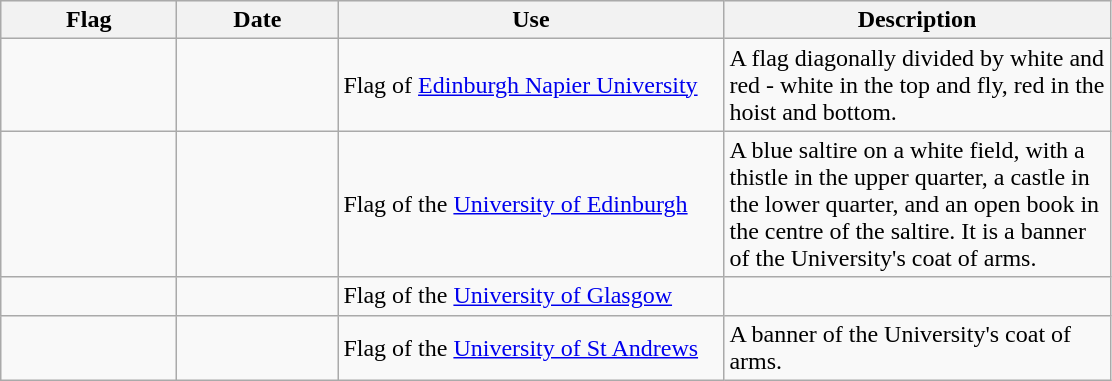<table class="wikitable">
<tr style="background:#efefef;">
<th style="width:110px;">Flag</th>
<th style="width:100px;">Date</th>
<th style="width:250px;">Use</th>
<th style="width:250px;">Description</th>
</tr>
<tr>
<td></td>
<td></td>
<td>Flag of <a href='#'>Edinburgh Napier University</a></td>
<td>A flag diagonally divided by white and red - white in the top and fly, red in the hoist and bottom.</td>
</tr>
<tr>
<td></td>
<td></td>
<td>Flag of the <a href='#'>University of Edinburgh</a></td>
<td>A blue saltire on a white field, with a thistle in the upper quarter, a castle in the lower quarter, and an open book in the centre of the saltire. It is a banner of the University's coat of arms.</td>
</tr>
<tr>
<td></td>
<td></td>
<td>Flag of the <a href='#'>University of Glasgow</a></td>
<td></td>
</tr>
<tr>
<td></td>
<td></td>
<td>Flag of the <a href='#'>University of St Andrews</a></td>
<td>A banner of the University's coat of arms.</td>
</tr>
</table>
